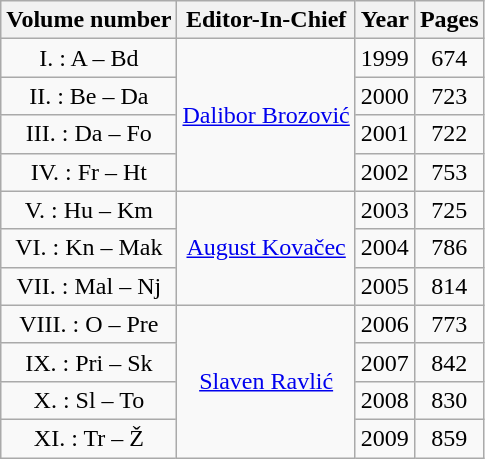<table class="wikitable" style="text-align:center;">
<tr>
<th>Volume number</th>
<th>Editor-In-Chief</th>
<th>Year</th>
<th>Pages</th>
</tr>
<tr>
<td>I. : A – Bd</td>
<td rowspan=4><a href='#'>Dalibor Brozović</a></td>
<td>1999</td>
<td>674</td>
</tr>
<tr>
<td>II. : Be – Da</td>
<td>2000</td>
<td>723</td>
</tr>
<tr>
<td>III. : Da – Fo</td>
<td>2001</td>
<td>722</td>
</tr>
<tr>
<td>IV. : Fr – Ht</td>
<td>2002</td>
<td>753</td>
</tr>
<tr>
<td>V. : Hu – Km</td>
<td rowspan=3><a href='#'>August Kovačec</a></td>
<td>2003</td>
<td>725</td>
</tr>
<tr>
<td>VI. : Kn – Mak</td>
<td>2004</td>
<td>786</td>
</tr>
<tr>
<td>VII. : Mal – Nj</td>
<td>2005</td>
<td>814</td>
</tr>
<tr>
<td>VIII. : O – Pre</td>
<td rowspan=4><a href='#'>Slaven Ravlić</a></td>
<td>2006</td>
<td>773</td>
</tr>
<tr>
<td>IX. : Pri – Sk</td>
<td>2007</td>
<td>842</td>
</tr>
<tr>
<td>X. : Sl – To</td>
<td>2008</td>
<td>830</td>
</tr>
<tr>
<td>XI. : Tr – Ž</td>
<td>2009</td>
<td>859</td>
</tr>
</table>
